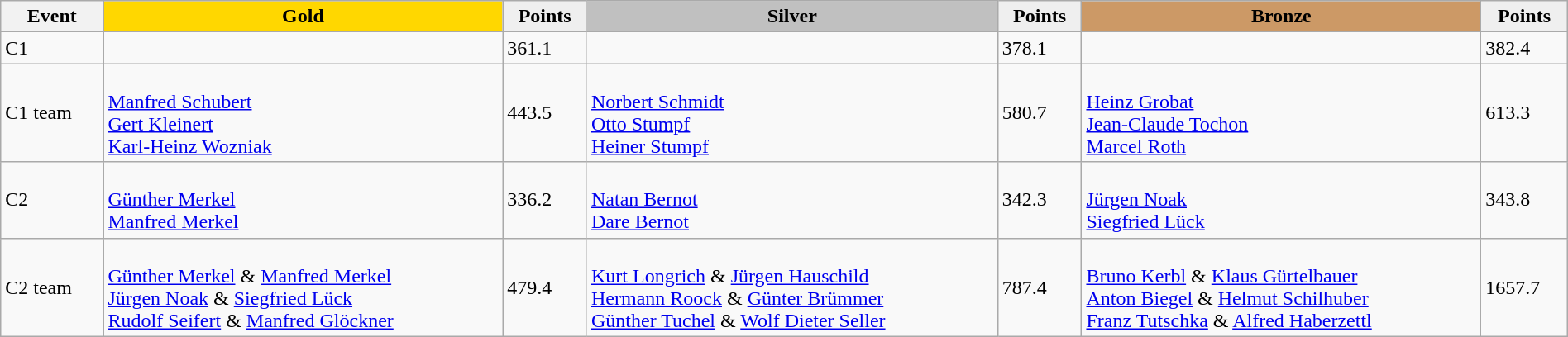<table class="wikitable" width=100%>
<tr>
<th>Event</th>
<td align=center bgcolor="gold"><strong>Gold</strong></td>
<td align=center bgcolor="EFEFEF"><strong>Points</strong></td>
<td align=center bgcolor="silver"><strong>Silver</strong></td>
<td align=center bgcolor="EFEFEF"><strong>Points</strong></td>
<td align=center bgcolor="CC9966"><strong>Bronze</strong></td>
<td align=center bgcolor="EFEFEF"><strong>Points</strong></td>
</tr>
<tr>
<td>C1</td>
<td></td>
<td>361.1</td>
<td></td>
<td>378.1</td>
<td></td>
<td>382.4</td>
</tr>
<tr>
<td>C1 team</td>
<td><br><a href='#'>Manfred Schubert</a><br><a href='#'>Gert Kleinert</a><br><a href='#'>Karl-Heinz Wozniak</a></td>
<td>443.5</td>
<td><br><a href='#'>Norbert Schmidt</a><br><a href='#'>Otto Stumpf</a><br><a href='#'>Heiner Stumpf</a></td>
<td>580.7</td>
<td><br><a href='#'>Heinz Grobat</a><br><a href='#'>Jean-Claude Tochon</a><br><a href='#'>Marcel Roth</a></td>
<td>613.3</td>
</tr>
<tr>
<td>C2</td>
<td><br><a href='#'>Günther Merkel</a><br><a href='#'>Manfred Merkel</a></td>
<td>336.2</td>
<td><br><a href='#'>Natan Bernot</a><br><a href='#'>Dare Bernot</a></td>
<td>342.3</td>
<td><br><a href='#'>Jürgen Noak</a><br><a href='#'>Siegfried Lück</a></td>
<td>343.8</td>
</tr>
<tr>
<td>C2 team</td>
<td><br><a href='#'>Günther Merkel</a> & <a href='#'>Manfred Merkel</a><br><a href='#'>Jürgen Noak</a> & <a href='#'>Siegfried Lück</a><br><a href='#'>Rudolf Seifert</a> & <a href='#'>Manfred Glöckner</a></td>
<td>479.4</td>
<td><br><a href='#'>Kurt Longrich</a> & <a href='#'>Jürgen Hauschild</a><br><a href='#'>Hermann Roock</a> & <a href='#'>Günter Brümmer</a><br><a href='#'>Günther Tuchel</a> & <a href='#'>Wolf Dieter Seller</a></td>
<td>787.4</td>
<td><br><a href='#'>Bruno Kerbl</a> & <a href='#'>Klaus Gürtelbauer</a><br><a href='#'>Anton Biegel</a> & <a href='#'>Helmut Schilhuber</a><br><a href='#'>Franz Tutschka</a> & <a href='#'>Alfred Haberzettl</a></td>
<td>1657.7</td>
</tr>
</table>
